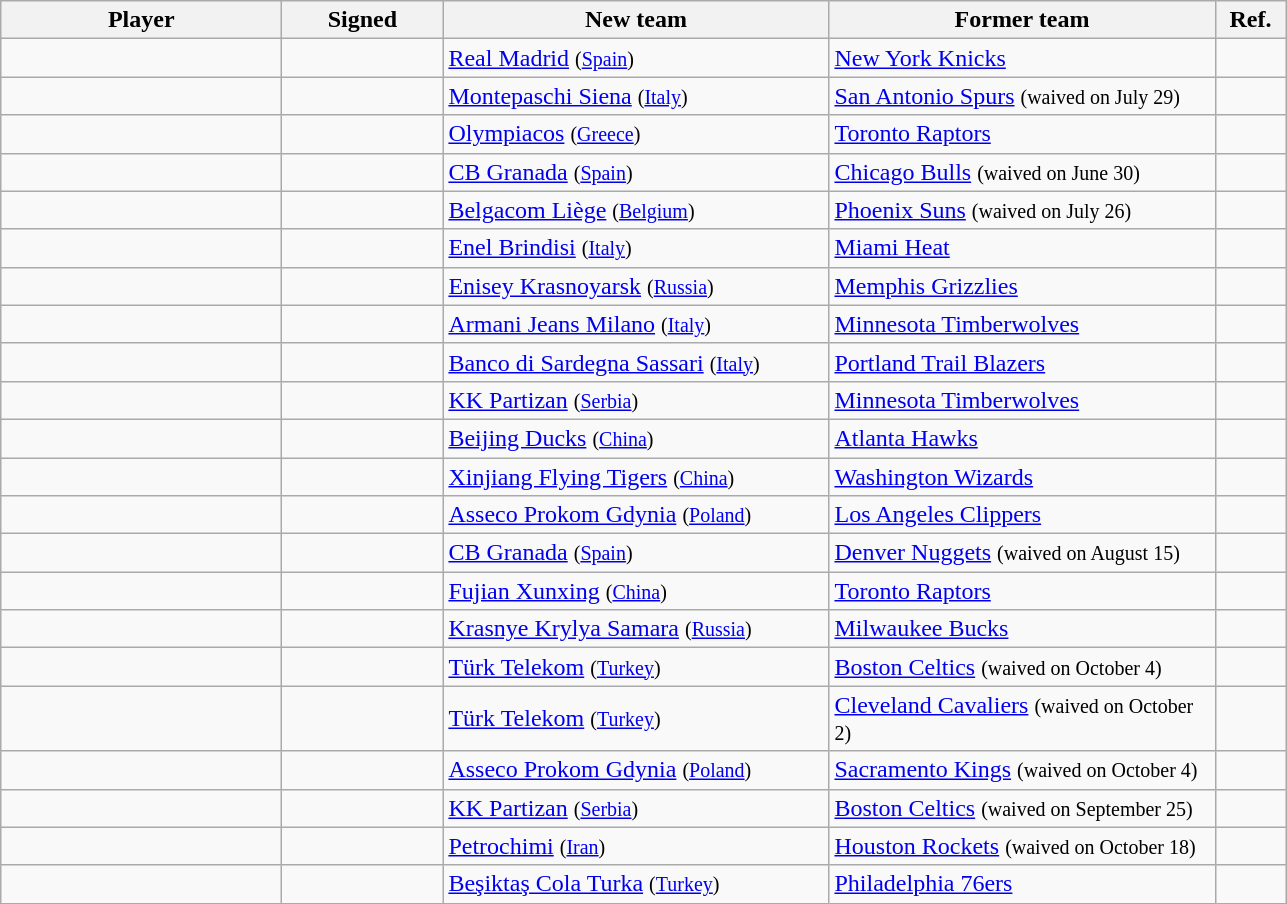<table class="wikitable sortable" style="text-align: left">
<tr>
<th style="width:180px">Player</th>
<th style="width:100px">Signed</th>
<th style="width:250px">New team</th>
<th style="width:250px">Former team</th>
<th style="width:40px" class="unsortable">Ref.</th>
</tr>
<tr>
<td> </td>
<td align=center></td>
<td><a href='#'>Real Madrid</a> <small>(<a href='#'>Spain</a>)</small></td>
<td><a href='#'>New York Knicks</a></td>
<td align=center></td>
</tr>
<tr>
<td> </td>
<td align=center></td>
<td><a href='#'>Montepaschi Siena</a> <small>(<a href='#'>Italy</a>)</small></td>
<td><a href='#'>San Antonio Spurs</a> <small>(waived on July 29)</small></td>
<td align=center></td>
</tr>
<tr>
<td> </td>
<td align=center></td>
<td><a href='#'>Olympiacos</a> <small>(<a href='#'>Greece</a>)</small></td>
<td><a href='#'>Toronto Raptors</a></td>
<td align=center></td>
</tr>
<tr>
<td> </td>
<td align=center></td>
<td><a href='#'>CB Granada</a> <small>(<a href='#'>Spain</a>)</small></td>
<td><a href='#'>Chicago Bulls</a> <small>(waived on June 30)</small></td>
<td align=center></td>
</tr>
<tr>
<td> </td>
<td align=center></td>
<td><a href='#'>Belgacom Liège</a> <small>(<a href='#'>Belgium</a>)</small></td>
<td><a href='#'>Phoenix Suns</a> <small>(waived on July 26)</small></td>
<td align=center></td>
</tr>
<tr>
<td> </td>
<td align=center></td>
<td><a href='#'>Enel Brindisi</a> <small>(<a href='#'>Italy</a>)</small></td>
<td><a href='#'>Miami Heat</a></td>
<td align=center></td>
</tr>
<tr>
<td> </td>
<td align=center></td>
<td><a href='#'>Enisey Krasnoyarsk</a> <small>(<a href='#'>Russia</a>)</small></td>
<td><a href='#'>Memphis Grizzlies</a></td>
<td align=center></td>
</tr>
<tr>
<td> </td>
<td align=center></td>
<td><a href='#'>Armani Jeans Milano</a> <small>(<a href='#'>Italy</a>)</small></td>
<td><a href='#'>Minnesota Timberwolves</a></td>
<td align=center></td>
</tr>
<tr>
<td> </td>
<td align=center></td>
<td><a href='#'>Banco di Sardegna Sassari</a> <small>(<a href='#'>Italy</a>)</small></td>
<td><a href='#'>Portland Trail Blazers</a></td>
<td align=center></td>
</tr>
<tr>
<td> </td>
<td align=center></td>
<td><a href='#'>KK Partizan</a> <small>(<a href='#'>Serbia</a>)</small></td>
<td><a href='#'>Minnesota Timberwolves</a></td>
<td align=center></td>
</tr>
<tr>
<td> </td>
<td align=center></td>
<td><a href='#'>Beijing Ducks</a> <small>(<a href='#'>China</a>)</small></td>
<td><a href='#'>Atlanta Hawks</a></td>
<td align=center></td>
</tr>
<tr>
<td> </td>
<td align=center></td>
<td><a href='#'>Xinjiang Flying Tigers</a> <small>(<a href='#'>China</a>)</small></td>
<td><a href='#'>Washington Wizards</a></td>
<td align=center></td>
</tr>
<tr>
<td> </td>
<td align=center></td>
<td><a href='#'>Asseco Prokom Gdynia</a> <small>(<a href='#'>Poland</a>)</small></td>
<td><a href='#'>Los Angeles Clippers</a></td>
<td align=center></td>
</tr>
<tr>
<td> </td>
<td align=center></td>
<td><a href='#'>CB Granada</a> <small>(<a href='#'>Spain</a>)</small></td>
<td><a href='#'>Denver Nuggets</a> <small>(waived on August 15)</small></td>
<td align=center></td>
</tr>
<tr>
<td> </td>
<td align=center></td>
<td><a href='#'>Fujian Xunxing</a> <small>(<a href='#'>China</a>)</small></td>
<td><a href='#'>Toronto Raptors</a></td>
<td align=center></td>
</tr>
<tr>
<td> </td>
<td align=center></td>
<td><a href='#'>Krasnye Krylya Samara</a> <small>(<a href='#'>Russia</a>)</small></td>
<td><a href='#'>Milwaukee Bucks</a></td>
<td align=center></td>
</tr>
<tr>
<td> </td>
<td align=center></td>
<td><a href='#'>Türk Telekom</a> <small>(<a href='#'>Turkey</a>)</small></td>
<td><a href='#'>Boston Celtics</a> <small>(waived on October 4)</small></td>
<td align=center></td>
</tr>
<tr>
<td> </td>
<td align=center></td>
<td><a href='#'>Türk Telekom</a> <small>(<a href='#'>Turkey</a>)</small></td>
<td><a href='#'>Cleveland Cavaliers</a> <small>(waived on October 2)</small></td>
<td align=center></td>
</tr>
<tr>
<td> </td>
<td align=center></td>
<td><a href='#'>Asseco Prokom Gdynia</a> <small>(<a href='#'>Poland</a>)</small></td>
<td><a href='#'>Sacramento Kings</a> <small>(waived on October 4)</small></td>
<td align=center></td>
</tr>
<tr>
<td> </td>
<td align=center></td>
<td><a href='#'>KK Partizan</a> <small>(<a href='#'>Serbia</a>)</small></td>
<td><a href='#'>Boston Celtics</a> <small>(waived on September 25)</small></td>
<td align=center></td>
</tr>
<tr>
<td> </td>
<td align=center></td>
<td><a href='#'>Petrochimi</a> <small>(<a href='#'>Iran</a>)</small></td>
<td><a href='#'>Houston Rockets</a> <small>(waived on October 18)</small></td>
<td align=center></td>
</tr>
<tr>
<td> </td>
<td align=center></td>
<td><a href='#'>Beşiktaş Cola Turka</a> <small>(<a href='#'>Turkey</a>)</small></td>
<td><a href='#'>Philadelphia 76ers</a></td>
<td align=center></td>
</tr>
</table>
